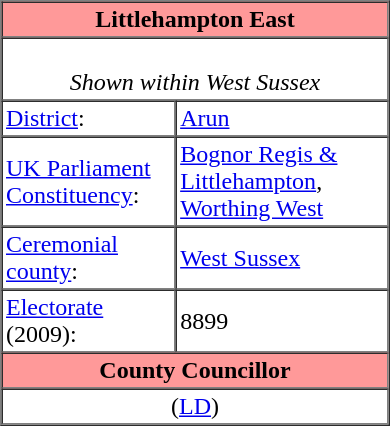<table class="vcard" border=1 cellpadding=2 cellspacing=0 align=right width=260 style=margin-left:0.5em;>
<tr>
<th class="fn org" colspan=2 align=center bgcolor="#ff9999"><strong>Littlehampton East</strong></th>
</tr>
<tr>
<td colspan=2 align=center><br><em>Shown within West Sussex</em></td>
</tr>
<tr class="note">
<td width="45%"><a href='#'>District</a>:</td>
<td><a href='#'>Arun</a></td>
</tr>
<tr class="note">
<td><a href='#'>UK Parliament Constituency</a>:</td>
<td><a href='#'>Bognor Regis & Littlehampton</a>, <a href='#'>Worthing West</a></td>
</tr>
<tr class="note">
<td><a href='#'>Ceremonial county</a>:</td>
<td><a href='#'>West Sussex</a></td>
</tr>
<tr class="note">
<td><a href='#'>Electorate</a> (2009):</td>
<td>8899</td>
</tr>
<tr>
<th colspan=2 align=center bgcolor="#ff9999">County Councillor</th>
</tr>
<tr>
<td colspan=2 align=center> (<a href='#'>LD</a>)</td>
</tr>
</table>
